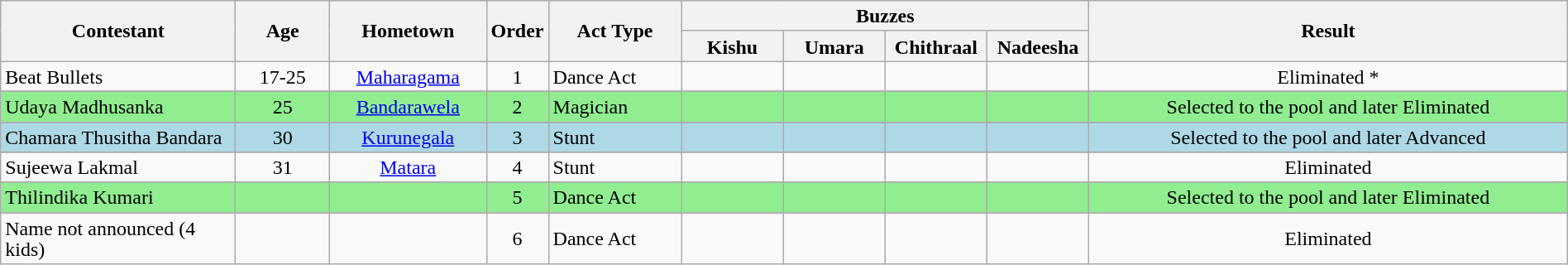<table class="wikitable" style="text-align:center; line-height:17px; width:100%;">
<tr>
<th rowspan=2 style="width:15%">Contestant</th>
<th rowspan=2 style="width:06%">Age</th>
<th rowspan=2 style="width:10%">Hometown</th>
<th rowspan=2 style="width:03%">Order</th>
<th rowspan=2>Act Type</th>
<th colspan=4>Buzzes</th>
<th rowspan=2>Result</th>
</tr>
<tr>
<th style="width:06.5%;">Kishu</th>
<th style="width:06.5%;">Umara</th>
<th style="width:06.5%;">Chithraal</th>
<th style="width:06.5%;">Nadeesha</th>
</tr>
<tr>
<td align="left">Beat Bullets</td>
<td>17-25</td>
<td><a href='#'>Maharagama</a></td>
<td>1</td>
<td align="left">Dance Act</td>
<td></td>
<td></td>
<td></td>
<td></td>
<td>Eliminated *</td>
</tr>
<tr>
</tr>
<tr bgcolor=lightgreen>
<td align="left">Udaya Madhusanka</td>
<td>25</td>
<td><a href='#'>Bandarawela</a></td>
<td>2</td>
<td align="left">Magician</td>
<td></td>
<td></td>
<td></td>
<td></td>
<td>Selected to the pool and later Eliminated</td>
</tr>
<tr>
</tr>
<tr bgcolor=lightblue>
<td align="left">Chamara Thusitha Bandara </td>
<td>30</td>
<td><a href='#'>Kurunegala</a></td>
<td>3</td>
<td align="left">Stunt</td>
<td></td>
<td></td>
<td></td>
<td></td>
<td>Selected to the pool and later Advanced</td>
</tr>
<tr>
</tr>
<tr>
<td align="left">Sujeewa Lakmal</td>
<td>31</td>
<td><a href='#'>Matara</a></td>
<td>4</td>
<td align="left">Stunt</td>
<td></td>
<td></td>
<td></td>
<td></td>
<td>Eliminated</td>
</tr>
<tr>
</tr>
<tr bgcolor=lightgreen>
<td align="left">Thilindika Kumari</td>
<td></td>
<td></td>
<td>5</td>
<td align="left">Dance Act</td>
<td></td>
<td></td>
<td></td>
<td></td>
<td>Selected to the pool and later Eliminated</td>
</tr>
<tr>
</tr>
<tr>
<td align="left">Name not announced (4 kids)</td>
<td></td>
<td></td>
<td>6</td>
<td align="left">Dance Act</td>
<td></td>
<td></td>
<td></td>
<td></td>
<td>Eliminated</td>
</tr>
</table>
